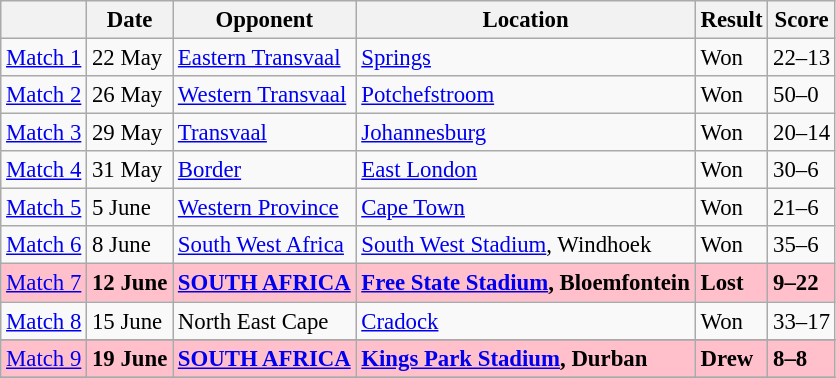<table class="wikitable" style="font-size: 95%;">
<tr>
<th></th>
<th>Date</th>
<th>Opponent</th>
<th>Location</th>
<th>Result</th>
<th>Score</th>
</tr>
<tr>
<td><a href='#'>Match 1</a></td>
<td>22 May</td>
<td><a href='#'>Eastern Transvaal</a></td>
<td><a href='#'>Springs</a></td>
<td>Won</td>
<td>22–13</td>
</tr>
<tr>
<td><a href='#'>Match 2</a></td>
<td>26 May</td>
<td><a href='#'>Western Transvaal</a></td>
<td><a href='#'>Potchefstroom</a></td>
<td>Won</td>
<td>50–0</td>
</tr>
<tr>
<td><a href='#'>Match 3</a></td>
<td>29 May</td>
<td><a href='#'>Transvaal</a></td>
<td><a href='#'>Johannesburg</a></td>
<td>Won</td>
<td>20–14</td>
</tr>
<tr>
<td><a href='#'>Match 4</a></td>
<td>31 May</td>
<td><a href='#'>Border</a></td>
<td><a href='#'>East London</a></td>
<td>Won</td>
<td>30–6</td>
</tr>
<tr>
<td><a href='#'>Match 5</a></td>
<td>5 June</td>
<td><a href='#'>Western Province</a></td>
<td><a href='#'>Cape Town</a></td>
<td>Won</td>
<td>21–6</td>
</tr>
<tr>
<td><a href='#'>Match 6</a></td>
<td>8 June</td>
<td><a href='#'>South West Africa</a></td>
<td><a href='#'>South West Stadium</a>, Windhoek</td>
<td>Won</td>
<td>35–6</td>
</tr>
<tr bgcolor=Pink>
<td><a href='#'>Match 7</a></td>
<td><strong>12 June</strong></td>
<td><strong><a href='#'>SOUTH AFRICA</a></strong></td>
<td><strong><a href='#'>Free State Stadium</a>, Bloemfontein</strong></td>
<td><strong>Lost</strong></td>
<td><strong>9–22</strong></td>
</tr>
<tr>
<td><a href='#'>Match 8</a></td>
<td>15 June</td>
<td>North East Cape</td>
<td><a href='#'>Cradock</a></td>
<td>Won</td>
<td>33–17</td>
</tr>
<tr>
</tr>
<tr bgcolor=Pink>
<td><a href='#'>Match 9</a></td>
<td><strong>19 June</strong></td>
<td><strong><a href='#'>SOUTH AFRICA</a></strong></td>
<td><strong><a href='#'>Kings Park Stadium</a>, Durban</strong></td>
<td><strong>Drew</strong></td>
<td><strong>8–8</strong></td>
</tr>
<tr>
</tr>
</table>
